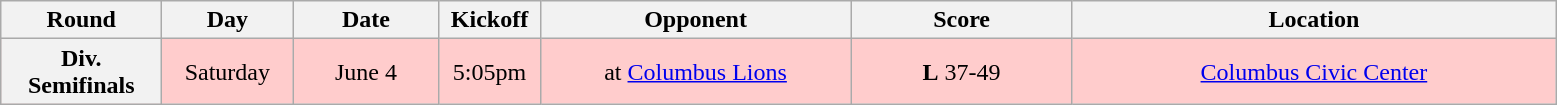<table class="wikitable">
<tr>
<th width="100">Round</th>
<th width="80">Day</th>
<th width="90">Date</th>
<th width="60">Kickoff</th>
<th width="200">Opponent</th>
<th width="140">Score</th>
<th width="315">Location</th>
</tr>
<tr align="center" bgcolor="#FFCCCC">
<th>Div. Semifinals</th>
<td>Saturday</td>
<td>June 4</td>
<td>5:05pm</td>
<td>at <a href='#'>Columbus Lions</a></td>
<td><strong>L</strong> 37-49</td>
<td><a href='#'>Columbus Civic Center</a></td>
</tr>
</table>
